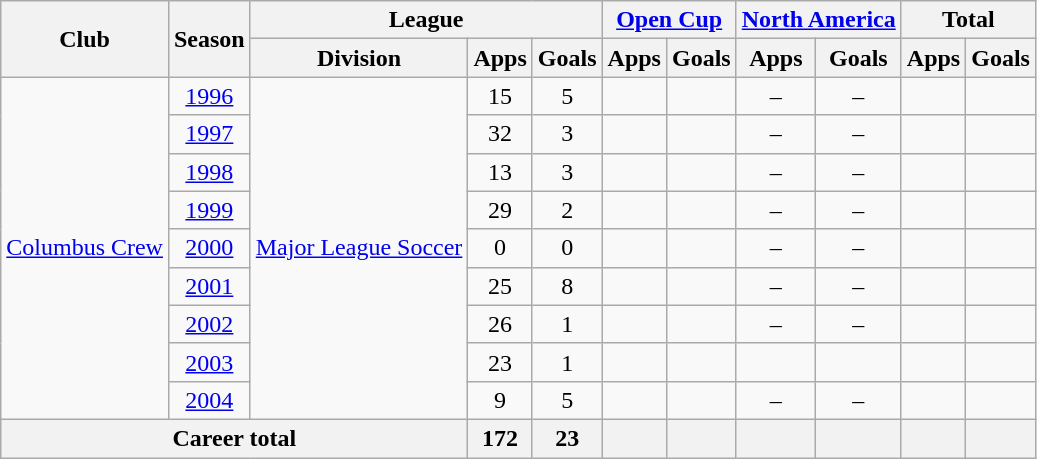<table class="wikitable" style="text-align:center">
<tr>
<th rowspan="2">Club</th>
<th rowspan="2">Season</th>
<th colspan="3">League</th>
<th colspan="2"><a href='#'>Open Cup</a></th>
<th colspan="2"><a href='#'>North America</a></th>
<th colspan="2">Total</th>
</tr>
<tr>
<th>Division</th>
<th>Apps</th>
<th>Goals</th>
<th>Apps</th>
<th>Goals</th>
<th>Apps</th>
<th>Goals</th>
<th>Apps</th>
<th>Goals</th>
</tr>
<tr>
<td rowspan="9"><a href='#'>Columbus Crew</a></td>
<td><a href='#'>1996</a></td>
<td rowspan="9"><a href='#'>Major League Soccer</a></td>
<td>15</td>
<td>5</td>
<td></td>
<td></td>
<td>–</td>
<td>–</td>
<td></td>
<td></td>
</tr>
<tr>
<td><a href='#'>1997</a></td>
<td>32</td>
<td>3</td>
<td></td>
<td></td>
<td>–</td>
<td>–</td>
<td></td>
<td></td>
</tr>
<tr>
<td><a href='#'>1998</a></td>
<td>13</td>
<td>3</td>
<td></td>
<td></td>
<td>–</td>
<td>–</td>
<td></td>
<td></td>
</tr>
<tr>
<td><a href='#'>1999</a></td>
<td>29</td>
<td>2</td>
<td></td>
<td></td>
<td>–</td>
<td>–</td>
<td></td>
<td></td>
</tr>
<tr>
<td><a href='#'>2000</a></td>
<td>0</td>
<td>0</td>
<td></td>
<td></td>
<td>–</td>
<td>–</td>
<td></td>
<td></td>
</tr>
<tr>
<td><a href='#'>2001</a></td>
<td>25</td>
<td>8</td>
<td></td>
<td></td>
<td>–</td>
<td>–</td>
<td></td>
<td></td>
</tr>
<tr>
<td><a href='#'>2002</a></td>
<td>26</td>
<td>1</td>
<td></td>
<td></td>
<td>–</td>
<td>–</td>
<td></td>
<td></td>
</tr>
<tr>
<td><a href='#'>2003</a></td>
<td>23</td>
<td>1</td>
<td></td>
<td></td>
<td></td>
<td></td>
<td></td>
<td></td>
</tr>
<tr>
<td><a href='#'>2004</a></td>
<td>9</td>
<td>5</td>
<td></td>
<td></td>
<td>–</td>
<td>–</td>
<td></td>
<td></td>
</tr>
<tr>
<th colspan=3>Career total</th>
<th>172</th>
<th>23</th>
<th></th>
<th></th>
<th></th>
<th></th>
<th></th>
<th></th>
</tr>
</table>
